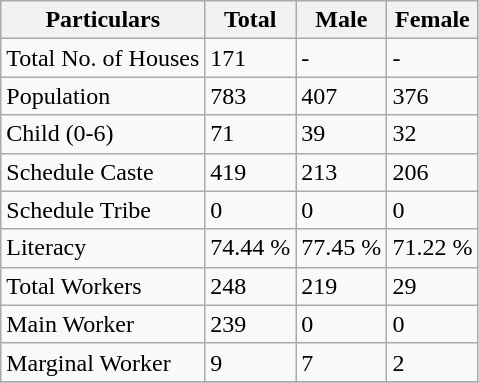<table class="wikitable sortable">
<tr>
<th>Particulars</th>
<th>Total</th>
<th>Male</th>
<th>Female</th>
</tr>
<tr>
<td>Total No. of Houses</td>
<td>171</td>
<td>-</td>
<td>-</td>
</tr>
<tr>
<td>Population</td>
<td>783</td>
<td>407</td>
<td>376</td>
</tr>
<tr>
<td>Child (0-6)</td>
<td>71</td>
<td>39</td>
<td>32</td>
</tr>
<tr>
<td>Schedule Caste</td>
<td>419</td>
<td>213</td>
<td>206</td>
</tr>
<tr>
<td>Schedule Tribe</td>
<td>0</td>
<td>0</td>
<td>0</td>
</tr>
<tr>
<td>Literacy</td>
<td>74.44 %</td>
<td>77.45 %</td>
<td>71.22 %</td>
</tr>
<tr>
<td>Total Workers</td>
<td>248</td>
<td>219</td>
<td>29</td>
</tr>
<tr>
<td>Main Worker</td>
<td>239</td>
<td>0</td>
<td>0</td>
</tr>
<tr>
<td>Marginal Worker</td>
<td>9</td>
<td>7</td>
<td>2</td>
</tr>
<tr>
</tr>
</table>
